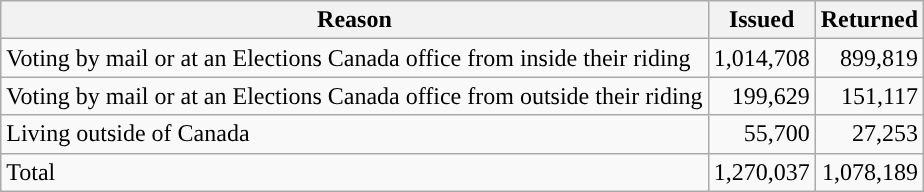<table class="wikitable" style="text-align:right;">
<tr>
<th>Reason</th>
<th>Issued</th>
<th>Returned</th>
</tr>
<tr>
<td style="text-align:left;">Voting by mail or at an Elections Canada office from inside their riding</td>
<td>1,014,708</td>
<td>899,819</td>
</tr>
<tr>
<td style="text-align:left;">Voting by mail or at an Elections Canada office from outside their riding</td>
<td>199,629</td>
<td>151,117</td>
</tr>
<tr>
<td style="text-align:left;">Living outside of Canada</td>
<td>55,700</td>
<td>27,253</td>
</tr>
<tr>
<td style="text-align:left;">Total</td>
<td>1,270,037</td>
<td>1,078,189</td>
</tr>
</table>
